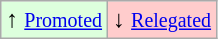<table class="wikitable" align="center">
<tr>
<td style="background:#ddffdd">↑ <small><a href='#'>Promoted</a></small></td>
<td style="background:#ffcccc">↓ <small><a href='#'>Relegated</a></small></td>
</tr>
</table>
